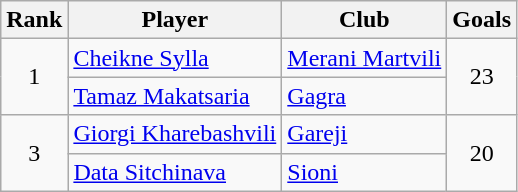<table class="wikitable" style="text-align:center">
<tr>
<th>Rank</th>
<th>Player</th>
<th>Club</th>
<th>Goals</th>
</tr>
<tr>
<td rowspan="2">1</td>
<td align="left"> <a href='#'>Cheikne Sylla</a></td>
<td align="left"><a href='#'>Merani Martvili</a></td>
<td rowspan="2">23</td>
</tr>
<tr>
<td align="left"> <a href='#'>Tamaz Makatsaria</a></td>
<td align="left"><a href='#'>Gagra</a></td>
</tr>
<tr>
<td rowspan="2">3</td>
<td align="left"> <a href='#'>Giorgi Kharebashvili</a></td>
<td align="left"><a href='#'>Gareji</a></td>
<td rowspan="2">20</td>
</tr>
<tr>
<td align="left"> <a href='#'>Data Sitchinava</a></td>
<td align="left"><a href='#'>Sioni</a></td>
</tr>
</table>
